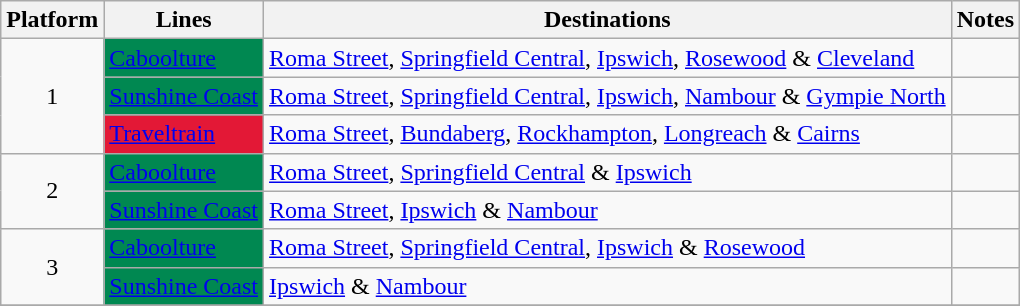<table class="wikitable" style="float: none; margin: 0.5em; ">
<tr>
<th>Platform</th>
<th>Lines</th>
<th>Destinations</th>
<th>Notes</th>
</tr>
<tr>
<td rowspan="3" style="text-align:center;">1</td>
<td style=background:#008851><a href='#'><span>Caboolture</span></a></td>
<td><a href='#'>Roma Street</a>, <a href='#'>Springfield Central</a>, <a href='#'>Ipswich</a>, <a href='#'>Rosewood</a> & <a href='#'>Cleveland</a></td>
<td></td>
</tr>
<tr>
<td style=background:#008851><a href='#'><span>Sunshine Coast</span></a></td>
<td><a href='#'>Roma Street</a>, <a href='#'>Springfield Central</a>, <a href='#'>Ipswich</a>, <a href='#'>Nambour</a> & <a href='#'>Gympie North</a></td>
<td></td>
</tr>
<tr>
<td style=background:#E31836><a href='#'><span>Traveltrain</span></a></td>
<td><a href='#'>Roma Street</a>, <a href='#'>Bundaberg</a>, <a href='#'>Rockhampton</a>, <a href='#'>Longreach</a> & <a href='#'>Cairns</a></td>
<td></td>
</tr>
<tr>
<td rowspan="2" style="text-align:center;">2</td>
<td style=background:#008851><a href='#'><span>Caboolture</span></a></td>
<td><a href='#'>Roma Street</a>, <a href='#'>Springfield Central</a> & <a href='#'>Ipswich</a></td>
<td></td>
</tr>
<tr>
<td style=background:#008851><a href='#'><span>Sunshine Coast</span></a></td>
<td><a href='#'>Roma Street</a>, <a href='#'>Ipswich</a> & <a href='#'>Nambour</a></td>
<td></td>
</tr>
<tr>
<td rowspan="2" style="text-align:center;">3</td>
<td style=background:#008851><a href='#'><span>Caboolture</span></a></td>
<td><a href='#'>Roma Street</a>, <a href='#'>Springfield Central</a>, <a href='#'>Ipswich</a> & <a href='#'>Rosewood</a></td>
<td></td>
</tr>
<tr>
<td style=background:#008851><a href='#'><span>Sunshine Coast</span></a></td>
<td><a href='#'>Ipswich</a> & <a href='#'>Nambour</a></td>
<td></td>
</tr>
<tr>
</tr>
</table>
